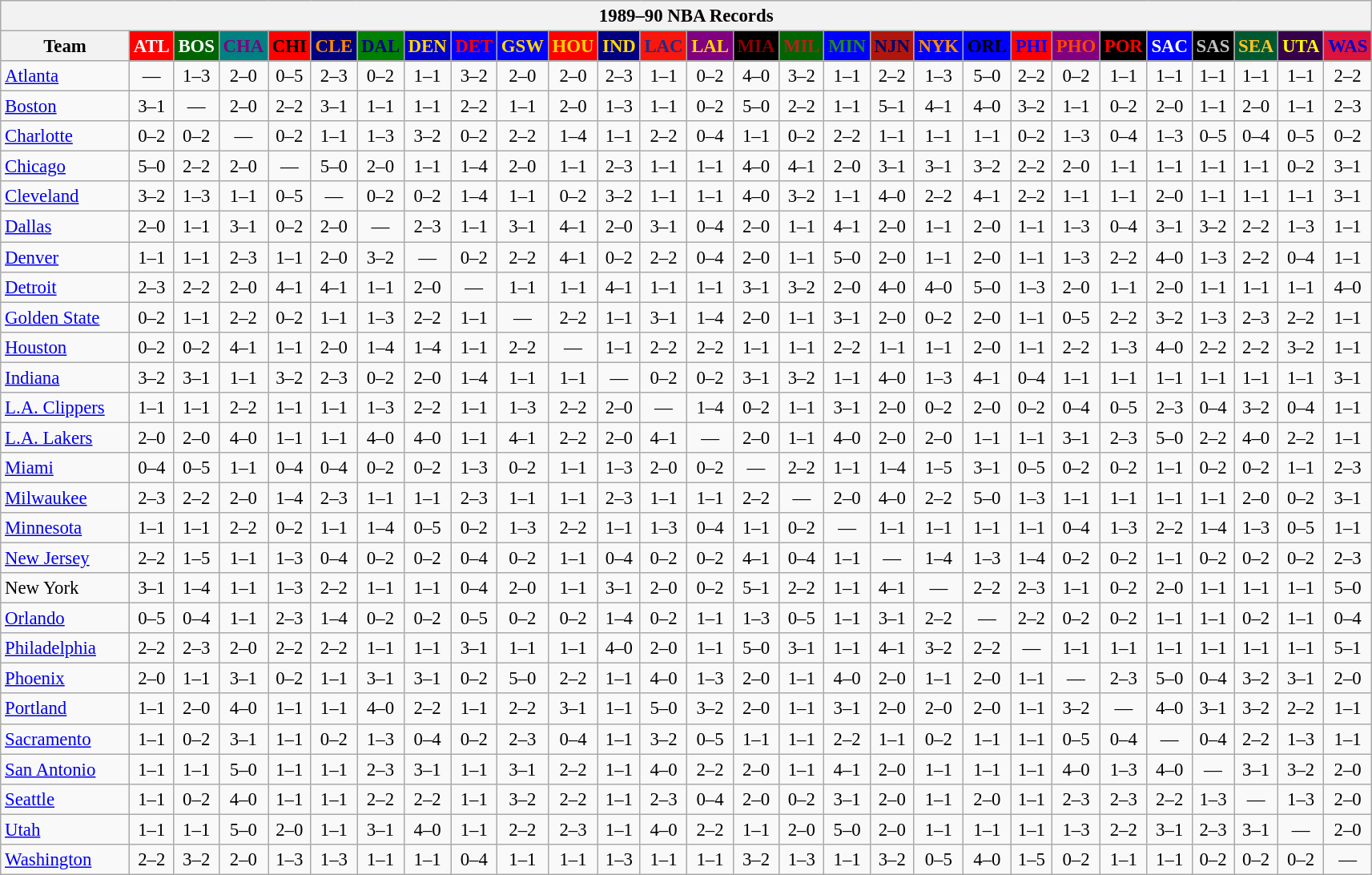<table class="wikitable" style="font-size:95%; text-align:center;">
<tr>
<th colspan=28>1989–90 NBA Records</th>
</tr>
<tr>
<th width=100>Team</th>
<th style="background:#FF0000;color:#FFFFFF;width=35">ATL</th>
<th style="background:#006400;color:#FFFFFF;width=35">BOS</th>
<th style="background:#008080;color:#800080;width=35">CHA</th>
<th style="background:#FF0000;color:#000000;width=35">CHI</th>
<th style="background:#000080;color:#FF8C00;width=35">CLE</th>
<th style="background:#008000;color:#00008B;width=35">DAL</th>
<th style="background:#0000CD;color:#FFD700;width=35">DEN</th>
<th style="background:#0000FF;color:#FF0000;width=35">DET</th>
<th style="background:#0000FF;color:#FFD700;width=35">GSW</th>
<th style="background:#FF0000;color:#FFD700;width=35">HOU</th>
<th style="background:#000080;color:#FFD700;width=35">IND</th>
<th style="background:#F9160D;color:#1A2E8B;width=35">LAC</th>
<th style="background:#800080;color:#FFD700;width=35">LAL</th>
<th style="background:#000000;color:#8B0000;width=35">MIA</th>
<th style="background:#006400;color:#B22222;width=35">MIL</th>
<th style="background:#0000FF;color:#228B22;width=35">MIN</th>
<th style="background:#B0170C;color:#00056D;width=35">NJN</th>
<th style="background:#0000FF;color:#FF8C00;width=35">NYK</th>
<th style="background:#0000FF;color:#000000;width=35">ORL</th>
<th style="background:#FF0000;color:#0000FF;width=35">PHI</th>
<th style="background:#800080;color:#FF4500;width=35">PHO</th>
<th style="background:#000000;color:#FF0000;width=35">POR</th>
<th style="background:#0000FF;color:#FFFFFF;width=35">SAC</th>
<th style="background:#000000;color:#C0C0C0;width=35">SAS</th>
<th style="background:#005831;color:#FFC322;width=35">SEA</th>
<th style="background:#36004A;color:#FFFF00;width=35">UTA</th>
<th style="background:#DC143C;color:#0000CD;width=35">WAS</th>
</tr>
<tr>
<td style="text-align:left;"><a href='#'>Atlanta</a></td>
<td>—</td>
<td>1–3</td>
<td>2–0</td>
<td>0–5</td>
<td>2–3</td>
<td>0–2</td>
<td>1–1</td>
<td>3–2</td>
<td>2–0</td>
<td>2–0</td>
<td>2–3</td>
<td>1–1</td>
<td>0–2</td>
<td>4–0</td>
<td>3–2</td>
<td>1–1</td>
<td>2–2</td>
<td>1–3</td>
<td>5–0</td>
<td>2–2</td>
<td>0–2</td>
<td>1–1</td>
<td>1–1</td>
<td>1–1</td>
<td>1–1</td>
<td>1–1</td>
<td>2–2</td>
</tr>
<tr>
<td style="text-align:left;"><a href='#'>Boston</a></td>
<td>3–1</td>
<td>—</td>
<td>2–0</td>
<td>2–2</td>
<td>3–1</td>
<td>1–1</td>
<td>1–1</td>
<td>2–2</td>
<td>1–1</td>
<td>2–0</td>
<td>1–3</td>
<td>1–1</td>
<td>0–2</td>
<td>5–0</td>
<td>2–2</td>
<td>1–1</td>
<td>5–1</td>
<td>4–1</td>
<td>4–0</td>
<td>3–2</td>
<td>1–1</td>
<td>0–2</td>
<td>2–0</td>
<td>1–1</td>
<td>2–0</td>
<td>1–1</td>
<td>2–3</td>
</tr>
<tr>
<td style="text-align:left;"><a href='#'>Charlotte</a></td>
<td>0–2</td>
<td>0–2</td>
<td>—</td>
<td>0–2</td>
<td>1–1</td>
<td>1–3</td>
<td>3–2</td>
<td>0–2</td>
<td>2–2</td>
<td>1–4</td>
<td>1–1</td>
<td>2–2</td>
<td>0–4</td>
<td>1–1</td>
<td>0–2</td>
<td>2–2</td>
<td>1–1</td>
<td>1–1</td>
<td>1–1</td>
<td>0–2</td>
<td>1–3</td>
<td>0–4</td>
<td>1–3</td>
<td>0–5</td>
<td>0–4</td>
<td>0–5</td>
<td>0–2</td>
</tr>
<tr>
<td style="text-align:left;"><a href='#'>Chicago</a></td>
<td>5–0</td>
<td>2–2</td>
<td>2–0</td>
<td>—</td>
<td>5–0</td>
<td>2–0</td>
<td>1–1</td>
<td>1–4</td>
<td>2–0</td>
<td>1–1</td>
<td>2–3</td>
<td>1–1</td>
<td>1–1</td>
<td>4–0</td>
<td>4–1</td>
<td>2–0</td>
<td>3–1</td>
<td>3–1</td>
<td>3–2</td>
<td>2–2</td>
<td>2–0</td>
<td>1–1</td>
<td>1–1</td>
<td>1–1</td>
<td>1–1</td>
<td>0–2</td>
<td>3–1</td>
</tr>
<tr>
<td style="text-align:left;"><a href='#'>Cleveland</a></td>
<td>3–2</td>
<td>1–3</td>
<td>1–1</td>
<td>0–5</td>
<td>—</td>
<td>0–2</td>
<td>0–2</td>
<td>1–4</td>
<td>1–1</td>
<td>0–2</td>
<td>3–2</td>
<td>1–1</td>
<td>1–1</td>
<td>4–0</td>
<td>3–2</td>
<td>1–1</td>
<td>4–0</td>
<td>2–2</td>
<td>4–1</td>
<td>2–2</td>
<td>1–1</td>
<td>1–1</td>
<td>2–0</td>
<td>1–1</td>
<td>1–1</td>
<td>1–1</td>
<td>3–1</td>
</tr>
<tr>
<td style="text-align:left;"><a href='#'>Dallas</a></td>
<td>2–0</td>
<td>1–1</td>
<td>3–1</td>
<td>0–2</td>
<td>2–0</td>
<td>—</td>
<td>2–3</td>
<td>1–1</td>
<td>3–1</td>
<td>4–1</td>
<td>2–0</td>
<td>3–1</td>
<td>0–4</td>
<td>2–0</td>
<td>1–1</td>
<td>4–1</td>
<td>2–0</td>
<td>1–1</td>
<td>2–0</td>
<td>1–1</td>
<td>1–3</td>
<td>0–4</td>
<td>3–1</td>
<td>3–2</td>
<td>2–2</td>
<td>1–3</td>
<td>1–1</td>
</tr>
<tr>
<td style="text-align:left;"><a href='#'>Denver</a></td>
<td>1–1</td>
<td>1–1</td>
<td>2–3</td>
<td>1–1</td>
<td>2–0</td>
<td>3–2</td>
<td>—</td>
<td>0–2</td>
<td>2–2</td>
<td>4–1</td>
<td>0–2</td>
<td>2–2</td>
<td>0–4</td>
<td>2–0</td>
<td>1–1</td>
<td>5–0</td>
<td>2–0</td>
<td>1–1</td>
<td>2–0</td>
<td>1–1</td>
<td>1–3</td>
<td>2–2</td>
<td>4–0</td>
<td>1–3</td>
<td>2–2</td>
<td>0–4</td>
<td>1–1</td>
</tr>
<tr>
<td style="text-align:left;"><a href='#'>Detroit</a></td>
<td>2–3</td>
<td>2–2</td>
<td>2–0</td>
<td>4–1</td>
<td>4–1</td>
<td>1–1</td>
<td>2–0</td>
<td>—</td>
<td>1–1</td>
<td>1–1</td>
<td>4–1</td>
<td>1–1</td>
<td>1–1</td>
<td>3–1</td>
<td>3–2</td>
<td>2–0</td>
<td>4–0</td>
<td>4–0</td>
<td>5–0</td>
<td>1–3</td>
<td>2–0</td>
<td>1–1</td>
<td>2–0</td>
<td>1–1</td>
<td>1–1</td>
<td>1–1</td>
<td>4–0</td>
</tr>
<tr>
<td style="text-align:left;"><a href='#'>Golden State</a></td>
<td>0–2</td>
<td>1–1</td>
<td>2–2</td>
<td>0–2</td>
<td>1–1</td>
<td>1–3</td>
<td>2–2</td>
<td>1–1</td>
<td>—</td>
<td>2–2</td>
<td>1–1</td>
<td>3–1</td>
<td>1–4</td>
<td>2–0</td>
<td>1–1</td>
<td>3–1</td>
<td>2–0</td>
<td>0–2</td>
<td>2–0</td>
<td>1–1</td>
<td>0–5</td>
<td>2–2</td>
<td>3–2</td>
<td>1–3</td>
<td>2–3</td>
<td>2–2</td>
<td>1–1</td>
</tr>
<tr>
<td style="text-align:left;"><a href='#'>Houston</a></td>
<td>0–2</td>
<td>0–2</td>
<td>4–1</td>
<td>1–1</td>
<td>2–0</td>
<td>1–4</td>
<td>1–4</td>
<td>1–1</td>
<td>2–2</td>
<td>—</td>
<td>1–1</td>
<td>2–2</td>
<td>2–2</td>
<td>1–1</td>
<td>1–1</td>
<td>2–2</td>
<td>1–1</td>
<td>1–1</td>
<td>2–0</td>
<td>1–1</td>
<td>2–2</td>
<td>1–3</td>
<td>4–0</td>
<td>2–2</td>
<td>2–2</td>
<td>3–2</td>
<td>1–1</td>
</tr>
<tr>
<td style="text-align:left;"><a href='#'>Indiana</a></td>
<td>3–2</td>
<td>3–1</td>
<td>1–1</td>
<td>3–2</td>
<td>2–3</td>
<td>0–2</td>
<td>2–0</td>
<td>1–4</td>
<td>1–1</td>
<td>1–1</td>
<td>—</td>
<td>0–2</td>
<td>0–2</td>
<td>3–1</td>
<td>3–2</td>
<td>1–1</td>
<td>4–0</td>
<td>1–3</td>
<td>4–1</td>
<td>0–4</td>
<td>1–1</td>
<td>1–1</td>
<td>1–1</td>
<td>1–1</td>
<td>1–1</td>
<td>1–1</td>
<td>3–1</td>
</tr>
<tr>
<td style="text-align:left;"><a href='#'>L.A. Clippers</a></td>
<td>1–1</td>
<td>1–1</td>
<td>2–2</td>
<td>1–1</td>
<td>1–1</td>
<td>1–3</td>
<td>2–2</td>
<td>1–1</td>
<td>1–3</td>
<td>2–2</td>
<td>2–0</td>
<td>—</td>
<td>1–4</td>
<td>0–2</td>
<td>1–1</td>
<td>3–1</td>
<td>2–0</td>
<td>0–2</td>
<td>2–0</td>
<td>0–2</td>
<td>0–4</td>
<td>0–5</td>
<td>2–3</td>
<td>0–4</td>
<td>3–2</td>
<td>0–4</td>
<td>1–1</td>
</tr>
<tr>
<td style="text-align:left;"><a href='#'>L.A. Lakers</a></td>
<td>2–0</td>
<td>2–0</td>
<td>4–0</td>
<td>1–1</td>
<td>1–1</td>
<td>4–0</td>
<td>4–0</td>
<td>1–1</td>
<td>4–1</td>
<td>2–2</td>
<td>2–0</td>
<td>4–1</td>
<td>—</td>
<td>2–0</td>
<td>1–1</td>
<td>4–0</td>
<td>2–0</td>
<td>2–0</td>
<td>1–1</td>
<td>1–1</td>
<td>3–1</td>
<td>2–3</td>
<td>5–0</td>
<td>2–2</td>
<td>4–0</td>
<td>2–2</td>
<td>1–1</td>
</tr>
<tr>
<td style="text-align:left;"><a href='#'>Miami</a></td>
<td>0–4</td>
<td>0–5</td>
<td>1–1</td>
<td>0–4</td>
<td>0–4</td>
<td>0–2</td>
<td>0–2</td>
<td>1–3</td>
<td>0–2</td>
<td>1–1</td>
<td>1–3</td>
<td>2–0</td>
<td>0–2</td>
<td>—</td>
<td>2–2</td>
<td>1–1</td>
<td>1–4</td>
<td>1–5</td>
<td>3–1</td>
<td>0–5</td>
<td>0–2</td>
<td>0–2</td>
<td>1–1</td>
<td>0–2</td>
<td>0–2</td>
<td>1–1</td>
<td>2–3</td>
</tr>
<tr>
<td style="text-align:left;"><a href='#'>Milwaukee</a></td>
<td>2–3</td>
<td>2–2</td>
<td>2–0</td>
<td>1–4</td>
<td>2–3</td>
<td>1–1</td>
<td>1–1</td>
<td>2–3</td>
<td>1–1</td>
<td>1–1</td>
<td>2–3</td>
<td>1–1</td>
<td>1–1</td>
<td>2–2</td>
<td>—</td>
<td>2–0</td>
<td>4–0</td>
<td>2–2</td>
<td>5–0</td>
<td>1–3</td>
<td>1–1</td>
<td>1–1</td>
<td>1–1</td>
<td>1–1</td>
<td>2–0</td>
<td>0–2</td>
<td>3–1</td>
</tr>
<tr>
<td style="text-align:left;"><a href='#'>Minnesota</a></td>
<td>1–1</td>
<td>1–1</td>
<td>2–2</td>
<td>0–2</td>
<td>1–1</td>
<td>1–4</td>
<td>0–5</td>
<td>0–2</td>
<td>1–3</td>
<td>2–2</td>
<td>1–1</td>
<td>1–3</td>
<td>0–4</td>
<td>1–1</td>
<td>0–2</td>
<td>—</td>
<td>1–1</td>
<td>1–1</td>
<td>1–1</td>
<td>1–1</td>
<td>0–4</td>
<td>1–3</td>
<td>2–2</td>
<td>1–4</td>
<td>1–3</td>
<td>0–5</td>
<td>1–1</td>
</tr>
<tr>
<td style="text-align:left;"><a href='#'>New Jersey</a></td>
<td>2–2</td>
<td>1–5</td>
<td>1–1</td>
<td>1–3</td>
<td>0–4</td>
<td>0–2</td>
<td>0–2</td>
<td>0–4</td>
<td>0–2</td>
<td>1–1</td>
<td>0–4</td>
<td>0–2</td>
<td>0–2</td>
<td>4–1</td>
<td>0–4</td>
<td>1–1</td>
<td>—</td>
<td>1–4</td>
<td>1–3</td>
<td>1–4</td>
<td>0–2</td>
<td>0–2</td>
<td>1–1</td>
<td>0–2</td>
<td>0–2</td>
<td>0–2</td>
<td>2–3</td>
</tr>
<tr>
<td style="text-align:left;">New York</td>
<td>3–1</td>
<td>1–4</td>
<td>1–1</td>
<td>1–3</td>
<td>2–2</td>
<td>1–1</td>
<td>1–1</td>
<td>0–4</td>
<td>2–0</td>
<td>1–1</td>
<td>3–1</td>
<td>2–0</td>
<td>0–2</td>
<td>5–1</td>
<td>2–2</td>
<td>1–1</td>
<td>4–1</td>
<td>—</td>
<td>2–2</td>
<td>2–3</td>
<td>1–1</td>
<td>0–2</td>
<td>2–0</td>
<td>1–1</td>
<td>1–1</td>
<td>1–1</td>
<td>5–0</td>
</tr>
<tr>
<td style="text-align:left;"><a href='#'>Orlando</a></td>
<td>0–5</td>
<td>0–4</td>
<td>1–1</td>
<td>2–3</td>
<td>1–4</td>
<td>0–2</td>
<td>0–2</td>
<td>0–5</td>
<td>0–2</td>
<td>0–2</td>
<td>1–4</td>
<td>0–2</td>
<td>1–1</td>
<td>1–3</td>
<td>0–5</td>
<td>1–1</td>
<td>3–1</td>
<td>2–2</td>
<td>—</td>
<td>2–2</td>
<td>0–2</td>
<td>0–2</td>
<td>1–1</td>
<td>1–1</td>
<td>0–2</td>
<td>1–1</td>
<td>0–4</td>
</tr>
<tr>
<td style="text-align:left;"><a href='#'>Philadelphia</a></td>
<td>2–2</td>
<td>2–3</td>
<td>2–0</td>
<td>2–2</td>
<td>2–2</td>
<td>1–1</td>
<td>1–1</td>
<td>3–1</td>
<td>1–1</td>
<td>1–1</td>
<td>4–0</td>
<td>2–0</td>
<td>1–1</td>
<td>5–0</td>
<td>3–1</td>
<td>1–1</td>
<td>4–1</td>
<td>3–2</td>
<td>2–2</td>
<td>—</td>
<td>1–1</td>
<td>1–1</td>
<td>1–1</td>
<td>1–1</td>
<td>1–1</td>
<td>1–1</td>
<td>5–1</td>
</tr>
<tr>
<td style="text-align:left;"><a href='#'>Phoenix</a></td>
<td>2–0</td>
<td>1–1</td>
<td>3–1</td>
<td>0–2</td>
<td>1–1</td>
<td>3–1</td>
<td>3–1</td>
<td>0–2</td>
<td>5–0</td>
<td>2–2</td>
<td>1–1</td>
<td>4–0</td>
<td>1–3</td>
<td>2–0</td>
<td>1–1</td>
<td>4–0</td>
<td>2–0</td>
<td>1–1</td>
<td>2–0</td>
<td>1–1</td>
<td>—</td>
<td>2–3</td>
<td>5–0</td>
<td>0–4</td>
<td>3–2</td>
<td>3–1</td>
<td>2–0</td>
</tr>
<tr>
<td style="text-align:left;"><a href='#'>Portland</a></td>
<td>1–1</td>
<td>2–0</td>
<td>4–0</td>
<td>1–1</td>
<td>1–1</td>
<td>4–0</td>
<td>2–2</td>
<td>1–1</td>
<td>2–2</td>
<td>3–1</td>
<td>1–1</td>
<td>5–0</td>
<td>3–2</td>
<td>2–0</td>
<td>1–1</td>
<td>3–1</td>
<td>2–0</td>
<td>2–0</td>
<td>2–0</td>
<td>1–1</td>
<td>3–2</td>
<td>—</td>
<td>4–0</td>
<td>3–1</td>
<td>3–2</td>
<td>2–2</td>
<td>1–1</td>
</tr>
<tr>
<td style="text-align:left;"><a href='#'>Sacramento</a></td>
<td>1–1</td>
<td>0–2</td>
<td>3–1</td>
<td>1–1</td>
<td>0–2</td>
<td>1–3</td>
<td>0–4</td>
<td>0–2</td>
<td>2–3</td>
<td>0–4</td>
<td>1–1</td>
<td>3–2</td>
<td>0–5</td>
<td>1–1</td>
<td>1–1</td>
<td>2–2</td>
<td>1–1</td>
<td>0–2</td>
<td>1–1</td>
<td>1–1</td>
<td>0–5</td>
<td>0–4</td>
<td>—</td>
<td>0–4</td>
<td>2–2</td>
<td>1–3</td>
<td>1–1</td>
</tr>
<tr>
<td style="text-align:left;"><a href='#'>San Antonio</a></td>
<td>1–1</td>
<td>1–1</td>
<td>5–0</td>
<td>1–1</td>
<td>1–1</td>
<td>2–3</td>
<td>3–1</td>
<td>1–1</td>
<td>3–1</td>
<td>2–2</td>
<td>1–1</td>
<td>4–0</td>
<td>2–2</td>
<td>2–0</td>
<td>1–1</td>
<td>4–1</td>
<td>2–0</td>
<td>1–1</td>
<td>1–1</td>
<td>1–1</td>
<td>4–0</td>
<td>1–3</td>
<td>4–0</td>
<td>—</td>
<td>3–1</td>
<td>3–2</td>
<td>2–0</td>
</tr>
<tr>
<td style="text-align:left;"><a href='#'>Seattle</a></td>
<td>1–1</td>
<td>0–2</td>
<td>4–0</td>
<td>1–1</td>
<td>1–1</td>
<td>2–2</td>
<td>2–2</td>
<td>1–1</td>
<td>3–2</td>
<td>2–2</td>
<td>1–1</td>
<td>2–3</td>
<td>0–4</td>
<td>2–0</td>
<td>0–2</td>
<td>3–1</td>
<td>2–0</td>
<td>1–1</td>
<td>2–0</td>
<td>1–1</td>
<td>2–3</td>
<td>2–3</td>
<td>2–2</td>
<td>1–3</td>
<td>—</td>
<td>1–3</td>
<td>2–0</td>
</tr>
<tr>
<td style="text-align:left;"><a href='#'>Utah</a></td>
<td>1–1</td>
<td>1–1</td>
<td>5–0</td>
<td>2–0</td>
<td>1–1</td>
<td>3–1</td>
<td>4–0</td>
<td>1–1</td>
<td>2–2</td>
<td>2–3</td>
<td>1–1</td>
<td>4–0</td>
<td>2–2</td>
<td>1–1</td>
<td>2–0</td>
<td>5–0</td>
<td>2–0</td>
<td>1–1</td>
<td>1–1</td>
<td>1–1</td>
<td>1–3</td>
<td>2–2</td>
<td>3–1</td>
<td>2–3</td>
<td>3–1</td>
<td>—</td>
<td>2–0</td>
</tr>
<tr>
<td style="text-align:left;"><a href='#'>Washington</a></td>
<td>2–2</td>
<td>3–2</td>
<td>2–0</td>
<td>1–3</td>
<td>1–3</td>
<td>1–1</td>
<td>1–1</td>
<td>0–4</td>
<td>1–1</td>
<td>1–1</td>
<td>1–3</td>
<td>1–1</td>
<td>1–1</td>
<td>3–2</td>
<td>1–3</td>
<td>1–1</td>
<td>3–2</td>
<td>0–5</td>
<td>4–0</td>
<td>1–5</td>
<td>0–2</td>
<td>1–1</td>
<td>1–1</td>
<td>0–2</td>
<td>0–2</td>
<td>0–2</td>
<td>—</td>
</tr>
</table>
